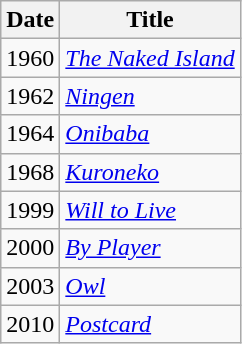<table class=wikitable>
<tr>
<th>Date</th>
<th>Title</th>
</tr>
<tr>
<td>1960</td>
<td><em><a href='#'>The Naked Island</a></em></td>
</tr>
<tr>
<td>1962</td>
<td><em><a href='#'>Ningen</a></em></td>
</tr>
<tr>
<td>1964</td>
<td><em><a href='#'>Onibaba</a></em></td>
</tr>
<tr>
<td>1968</td>
<td><em><a href='#'>Kuroneko</a></em></td>
</tr>
<tr>
<td>1999</td>
<td><em><a href='#'>Will to Live</a></em></td>
</tr>
<tr>
<td>2000</td>
<td><em><a href='#'>By Player</a></em></td>
</tr>
<tr>
<td>2003</td>
<td><em><a href='#'>Owl</a></em></td>
</tr>
<tr>
<td>2010</td>
<td><em><a href='#'>Postcard</a></em></td>
</tr>
</table>
